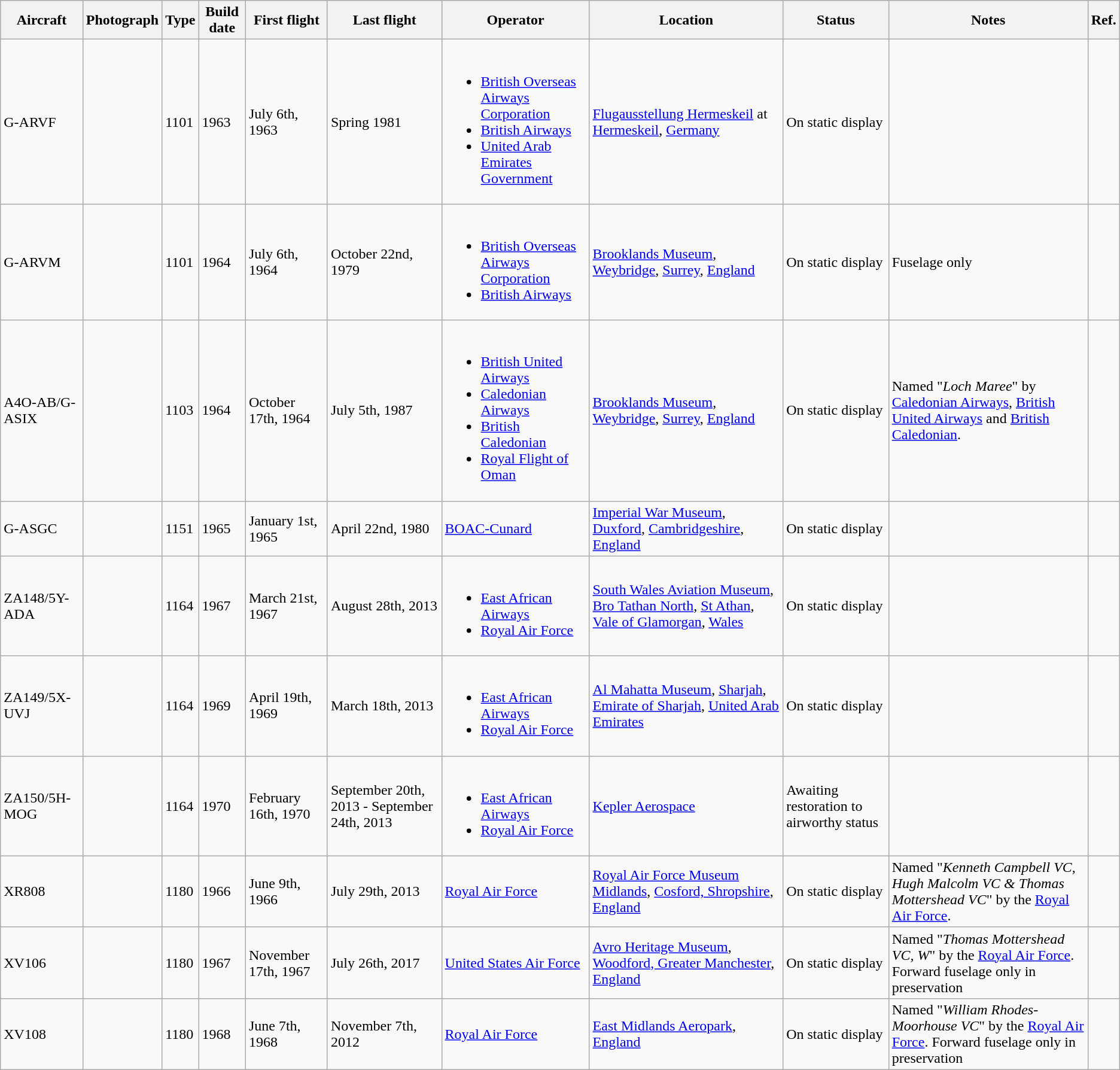<table class="wikitable">
<tr>
<th>Aircraft</th>
<th>Photograph</th>
<th>Type</th>
<th>Build date</th>
<th>First flight</th>
<th>Last flight</th>
<th>Operator</th>
<th>Location</th>
<th>Status</th>
<th>Notes</th>
<th>Ref.</th>
</tr>
<tr>
<td>G-ARVF</td>
<td></td>
<td>1101</td>
<td>1963</td>
<td>July 6th, 1963</td>
<td>Spring 1981</td>
<td><br><ul><li><a href='#'>British Overseas Airways Corporation</a></li><li><a href='#'>British Airways</a></li><li><a href='#'>United Arab Emirates Government</a></li></ul></td>
<td><a href='#'>Flugausstellung Hermeskeil</a> at <a href='#'>Hermeskeil</a>, <a href='#'>Germany</a></td>
<td>On static display</td>
<td></td>
<td></td>
</tr>
<tr>
<td>G-ARVM</td>
<td></td>
<td>1101</td>
<td>1964</td>
<td>July 6th, 1964</td>
<td>October 22nd, 1979</td>
<td><br><ul><li><a href='#'>British Overseas Airways Corporation</a></li><li><a href='#'>British Airways</a></li></ul></td>
<td><a href='#'>Brooklands Museum</a>, <a href='#'>Weybridge</a>, <a href='#'>Surrey</a>, <a href='#'>England</a></td>
<td>On static display</td>
<td>Fuselage only</td>
<td></td>
</tr>
<tr>
<td>A4O-AB/G-ASIX</td>
<td></td>
<td>1103</td>
<td>1964</td>
<td>October 17th, 1964</td>
<td>July 5th, 1987</td>
<td><br><ul><li><a href='#'>British United Airways</a></li><li><a href='#'>Caledonian Airways</a></li><li><a href='#'>British Caledonian</a></li><li><a href='#'>Royal Flight of Oman</a></li></ul></td>
<td><a href='#'>Brooklands Museum</a>, <a href='#'>Weybridge</a>, <a href='#'>Surrey</a>, <a href='#'>England</a></td>
<td>On static display</td>
<td>Named "<em>Loch Maree</em>" by <a href='#'>Caledonian Airways</a>, <a href='#'>British United Airways</a> and <a href='#'>British Caledonian</a>.</td>
<td></td>
</tr>
<tr>
<td>G-ASGC</td>
<td></td>
<td>1151</td>
<td>1965</td>
<td>January 1st, 1965</td>
<td>April 22nd, 1980</td>
<td><a href='#'>BOAC-Cunard</a></td>
<td><a href='#'>Imperial War Museum</a>,  <a href='#'>Duxford</a>, <a href='#'>Cambridgeshire</a>, <a href='#'>England</a></td>
<td>On static display</td>
<td></td>
<td></td>
</tr>
<tr>
<td>ZA148/5Y-ADA</td>
<td></td>
<td>1164</td>
<td>1967</td>
<td>March 21st, 1967</td>
<td>August 28th, 2013</td>
<td><br><ul><li><a href='#'>East African Airways</a></li><li><a href='#'>Royal Air Force</a></li></ul></td>
<td><a href='#'>South Wales Aviation Museum</a>, <a href='#'>Bro Tathan North</a>, <a href='#'>St Athan</a>, <a href='#'>Vale of Glamorgan</a>, <a href='#'>Wales</a></td>
<td>On static display</td>
<td></td>
<td></td>
</tr>
<tr>
<td>ZA149/5X-UVJ</td>
<td></td>
<td>1164</td>
<td>1969</td>
<td>April 19th, 1969</td>
<td>March 18th, 2013</td>
<td><br><ul><li><a href='#'>East African Airways</a></li><li><a href='#'>Royal Air Force</a></li></ul></td>
<td><a href='#'>Al Mahatta Museum</a>, <a href='#'>Sharjah</a>, <a href='#'>Emirate of Sharjah</a>, <a href='#'>United Arab Emirates</a></td>
<td>On static display</td>
<td></td>
<td></td>
</tr>
<tr>
<td>ZA150/5H-MOG</td>
<td></td>
<td>1164</td>
<td>1970</td>
<td>February 16th, 1970</td>
<td>September  20th, 2013 - September  24th, 2013</td>
<td><br><ul><li><a href='#'>East African Airways</a></li><li><a href='#'>Royal Air Force</a></li></ul></td>
<td><a href='#'>Kepler Aerospace</a></td>
<td>Awaiting restoration to airworthy status</td>
<td></td>
<td></td>
</tr>
<tr>
<td>XR808</td>
<td></td>
<td>1180</td>
<td>1966</td>
<td>June 9th, 1966</td>
<td>July 29th, 2013</td>
<td><a href='#'>Royal Air Force</a></td>
<td><a href='#'>Royal Air Force Museum Midlands</a>, <a href='#'>Cosford, Shropshire</a>, <a href='#'>England</a></td>
<td>On static display</td>
<td>Named "<em>Kenneth Campbell VC, Hugh Malcolm VC & Thomas Mottershead VC</em>" by the <a href='#'>Royal Air Force</a>.</td>
<td></td>
</tr>
<tr>
<td>XV106</td>
<td></td>
<td>1180</td>
<td>1967</td>
<td>November 17th, 1967</td>
<td>July 26th, 2017</td>
<td><a href='#'>United States Air Force</a></td>
<td><a href='#'>Avro Heritage Museum</a>, <a href='#'>Woodford, Greater Manchester</a>, <a href='#'>England</a></td>
<td>On static display</td>
<td>Named "<em>Thomas Mottershead VC, W</em>" by the <a href='#'>Royal Air Force</a>. Forward fuselage only in preservation</td>
<td></td>
</tr>
<tr>
<td>XV108</td>
<td></td>
<td>1180</td>
<td>1968</td>
<td>June 7th, 1968</td>
<td>November 7th, 2012</td>
<td><a href='#'>Royal Air Force</a></td>
<td><a href='#'>East Midlands Aeropark</a>, <a href='#'>England</a></td>
<td>On static display</td>
<td>Named "<em>William Rhodes-Moorhouse VC</em>" by the <a href='#'>Royal Air Force</a>. Forward fuselage only in preservation</td>
<td></td>
</tr>
</table>
